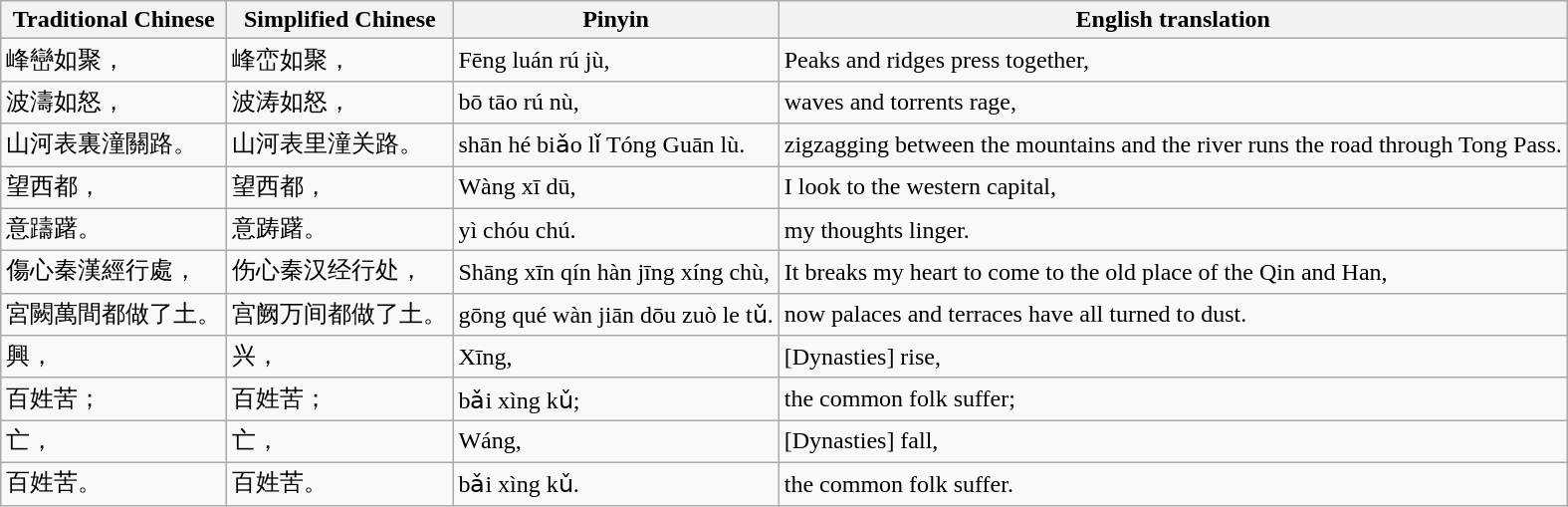<table class="wikitable">
<tr>
<th scope="col">Traditional Chinese</th>
<th scope="col">Simplified Chinese</th>
<th scope="col">Pinyin</th>
<th scope="col">English translation</th>
</tr>
<tr>
<td lang="zh-Hant">峰巒如聚，</td>
<td lang="zh-Hans">峰峦如聚，</td>
<td>Fēng luán rú jù,</td>
<td>Peaks and ridges press together,</td>
</tr>
<tr>
<td lang="zh-Hant">波濤如怒，</td>
<td lang="zh-Hans">波涛如怒，</td>
<td>bō tāo rú nù,</td>
<td>waves and torrents rage,</td>
</tr>
<tr>
<td lang="zh-Hant">山河表裏潼關路。</td>
<td lang="zh-Hans">山河表里潼关路。</td>
<td>shān hé biǎo lǐ Tóng Guān lù.</td>
<td>zigzagging between the mountains and the river runs the road through Tong Pass.</td>
</tr>
<tr>
<td lang="zh-Hant">望西都，</td>
<td lang="zh-Hans">望西都，</td>
<td>Wàng xī dū,</td>
<td>I look to the western capital,</td>
</tr>
<tr>
<td lang="zh-Hant">意躊躇。</td>
<td lang="zh-Hans">意踌躇。</td>
<td>yì chóu chú.</td>
<td>my thoughts linger.</td>
</tr>
<tr>
<td lang="zh-Hant">傷心秦漢經行處，</td>
<td lang="zh-Hans">伤心秦汉经行处，</td>
<td>Shāng xīn qín hàn jīng xíng chù,</td>
<td>It breaks my heart to come to the old place of the Qin and Han,</td>
</tr>
<tr>
<td lang="zh-Hant">宮闕萬間都做了土。</td>
<td lang="zh-Hans">宫阙万间都做了土。</td>
<td>gōng qué wàn jiān dōu zuò le tǔ.</td>
<td>now palaces and terraces have all turned to dust.</td>
</tr>
<tr>
<td lang="zh-Hant">興，</td>
<td lang="zh-Hans">兴，</td>
<td>Xīng,</td>
<td>[Dynasties] rise,</td>
</tr>
<tr>
<td lang="zh-Hant">百姓苦；</td>
<td lang="zh-Hans">百姓苦；</td>
<td>bǎi xìng kǔ;</td>
<td>the common folk suffer;</td>
</tr>
<tr>
<td lang="zh-Hant">亡，</td>
<td lang="zh-Hans">亡，</td>
<td>Wáng,</td>
<td>[Dynasties] fall,</td>
</tr>
<tr>
<td lang="zh-Hant">百姓苦。</td>
<td lang="zh-Hans">百姓苦。</td>
<td>bǎi xìng kǔ.</td>
<td>the common folk suffer.</td>
</tr>
</table>
